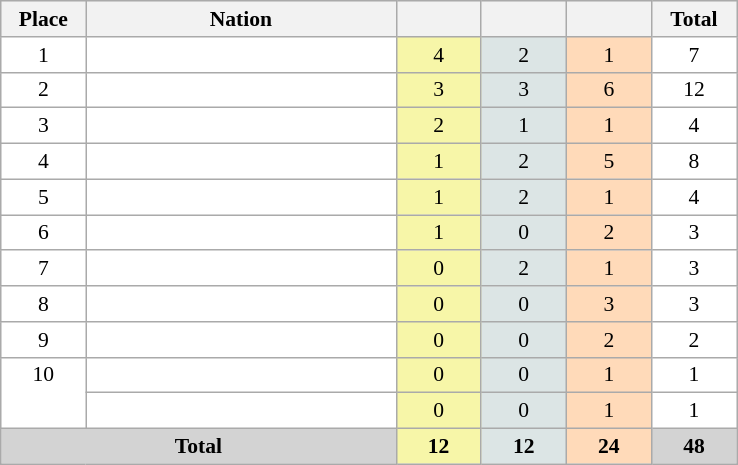<table class=wikitable style="border:1px solid #AAAAAA;font-size:90%">
<tr bgcolor="#EFEFEF">
<th width=50>Place</th>
<th width=200>Nation</th>
<th width=50></th>
<th width=50></th>
<th width=50></th>
<th width=50>Total</th>
</tr>
<tr align="center" valign="top" bgcolor="#FFFFFF">
<td>1</td>
<td align="left"></td>
<td style="background:#F7F6A8;">4</td>
<td style="background:#DCE5E5;">2</td>
<td style="background:#FFDAB9;">1</td>
<td>7</td>
</tr>
<tr align="center" valign="top" bgcolor="#FFFFFF">
<td>2</td>
<td align="left"></td>
<td style="background:#F7F6A8;">3</td>
<td style="background:#DCE5E5;">3</td>
<td style="background:#FFDAB9;">6</td>
<td>12</td>
</tr>
<tr align="center" valign="top" bgcolor="#FFFFFF">
<td>3</td>
<td align="left"></td>
<td style="background:#F7F6A8;">2</td>
<td style="background:#DCE5E5;">1</td>
<td style="background:#FFDAB9;">1</td>
<td>4</td>
</tr>
<tr align="center" valign="top" bgcolor="#FFFFFF">
<td>4</td>
<td align="left"></td>
<td style="background:#F7F6A8;">1</td>
<td style="background:#DCE5E5;">2</td>
<td style="background:#FFDAB9;">5</td>
<td>8</td>
</tr>
<tr align="center" valign="top" bgcolor="#FFFFFF">
<td>5</td>
<td align="left"></td>
<td style="background:#F7F6A8;">1</td>
<td style="background:#DCE5E5;">2</td>
<td style="background:#FFDAB9;">1</td>
<td>4</td>
</tr>
<tr align="center" valign="top" bgcolor="#FFFFFF">
<td>6</td>
<td align="left"></td>
<td style="background:#F7F6A8;">1</td>
<td style="background:#DCE5E5;">0</td>
<td style="background:#FFDAB9;">2</td>
<td>3</td>
</tr>
<tr align="center" valign="top" bgcolor="#FFFFFF">
<td>7</td>
<td align="left"></td>
<td style="background:#F7F6A8;">0</td>
<td style="background:#DCE5E5;">2</td>
<td style="background:#FFDAB9;">1</td>
<td>3</td>
</tr>
<tr align="center" valign="top" bgcolor="#FFFFFF">
<td>8</td>
<td align="left"></td>
<td style="background:#F7F6A8;">0</td>
<td style="background:#DCE5E5;">0</td>
<td style="background:#FFDAB9;">3</td>
<td>3</td>
</tr>
<tr align="center" valign="top" bgcolor="#FFFFFF">
<td>9</td>
<td align="left"></td>
<td style="background:#F7F6A8;">0</td>
<td style="background:#DCE5E5;">0</td>
<td style="background:#FFDAB9;">2</td>
<td>2</td>
</tr>
<tr align="center" valign="top" bgcolor="#FFFFFF">
<td rowspan="2" valign="center">10</td>
<td align="left"></td>
<td style="background:#F7F6A8;">0</td>
<td style="background:#DCE5E5;">0</td>
<td style="background:#FFDAB9;">1</td>
<td>1</td>
</tr>
<tr align="center" valign="top" bgcolor="#FFFFFF">
<td align="left"></td>
<td style="background:#F7F6A8;">0</td>
<td style="background:#DCE5E5;">0</td>
<td style="background:#FFDAB9;">1</td>
<td>1</td>
</tr>
<tr align="center">
<td colspan="2" bgcolor=D3D3D3><strong>Total</strong></td>
<td style="background:#F7F6A8;"><strong>12</strong></td>
<td style="background:#DCE5E5;"><strong>12</strong></td>
<td style="background:#FFDAB9;"><strong>24</strong></td>
<td bgcolor=D3D3D3><strong>48</strong></td>
</tr>
</table>
